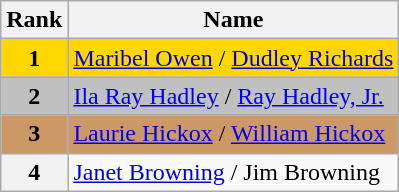<table class="wikitable">
<tr>
<th>Rank</th>
<th>Name</th>
</tr>
<tr bgcolor="gold">
<td align="center"><strong>1</strong></td>
<td><a href='#'>Maribel Owen</a> / <a href='#'>Dudley Richards</a></td>
</tr>
<tr bgcolor="silver">
<td align="center"><strong>2</strong></td>
<td><a href='#'>Ila Ray Hadley</a> / <a href='#'>Ray Hadley, Jr.</a></td>
</tr>
<tr bgcolor="cc9966">
<td align="center"><strong>3</strong></td>
<td><a href='#'>Laurie Hickox</a> / <a href='#'>William Hickox</a></td>
</tr>
<tr>
<th>4</th>
<td><a href='#'>Janet Browning</a> / Jim Browning</td>
</tr>
</table>
